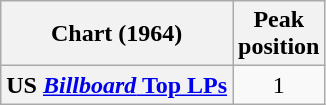<table class="wikitable plainrowheaders" style="text-align:center">
<tr>
<th scope="col">Chart (1964)</th>
<th scope="col">Peak<br>position</th>
</tr>
<tr>
<th scope="row" align="left">US <a href='#'><em>Billboard</em> Top LPs</a></th>
<td>1</td>
</tr>
</table>
